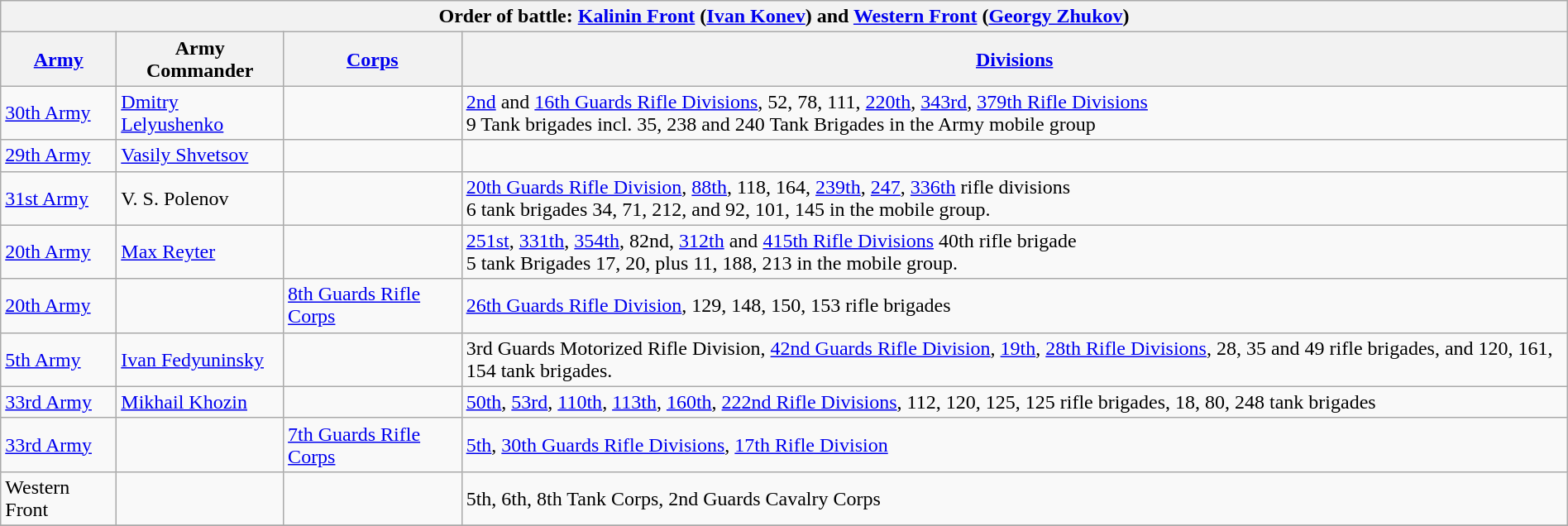<table class="wikitable collapsible collapsed" style="width: 100%; margin-left: 0; margin-right: 0;">
<tr>
<th colspan="6">Order of battle: <a href='#'>Kalinin Front</a> (<a href='#'>Ivan Konev</a>) and <a href='#'>Western Front</a>  (<a href='#'>Georgy Zhukov</a>)</th>
</tr>
<tr>
<th><a href='#'>Army</a></th>
<th>Army Commander</th>
<th><a href='#'>Corps</a></th>
<th><a href='#'>Divisions</a></th>
</tr>
<tr>
<td><a href='#'>30th Army</a></td>
<td><a href='#'>Dmitry Lelyushenko</a></td>
<td></td>
<td><a href='#'>2nd</a> and <a href='#'>16th Guards Rifle Divisions</a>, 52, 78, 111, <a href='#'>220th</a>, <a href='#'>343rd</a>, <a href='#'>379th Rifle Divisions</a><br> 9 Tank brigades incl. 35, 238 and 240 Tank Brigades in the Army mobile group</td>
</tr>
<tr>
<td><a href='#'>29th Army</a></td>
<td><a href='#'>Vasily Shvetsov</a></td>
<td></td>
<td></td>
</tr>
<tr>
<td><a href='#'>31st Army</a></td>
<td>V. S. Polenov</td>
<td></td>
<td><a href='#'>20th Guards Rifle Division</a>, <a href='#'>88th</a>, 118, 164, <a href='#'>239th</a>, <a href='#'>247</a>, <a href='#'>336th</a> rifle divisions<br>6 tank brigades 34, 71, 212, and 92, 101, 145 in the mobile group.</td>
</tr>
<tr>
<td><a href='#'>20th Army</a></td>
<td><a href='#'>Max Reyter</a></td>
<td></td>
<td><a href='#'>251st</a>, <a href='#'>331th</a>, <a href='#'>354th</a>, 82nd, <a href='#'>312th</a> and <a href='#'>415th Rifle Divisions</a> 40th rifle brigade<br> 5 tank Brigades 17, 20, plus 11, 188, 213 in the mobile group.</td>
</tr>
<tr>
<td><a href='#'>20th Army</a></td>
<td></td>
<td><a href='#'>8th Guards Rifle Corps</a></td>
<td><a href='#'>26th Guards Rifle Division</a>, 129, 148, 150, 153 rifle brigades</td>
</tr>
<tr>
<td><a href='#'>5th Army</a></td>
<td><a href='#'>Ivan Fedyuninsky</a></td>
<td></td>
<td>3rd Guards Motorized Rifle Division, <a href='#'>42nd Guards Rifle Division</a>, <a href='#'>19th</a>, <a href='#'>28th Rifle Divisions</a>, 28, 35 and 49 rifle brigades, and 120, 161, 154 tank brigades.</td>
</tr>
<tr>
<td><a href='#'>33rd Army</a></td>
<td><a href='#'>Mikhail Khozin</a></td>
<td></td>
<td><a href='#'>50th</a>, <a href='#'>53rd</a>, <a href='#'>110th</a>, <a href='#'>113th</a>, <a href='#'>160th</a>, <a href='#'>222nd Rifle Divisions</a>, 112, 120, 125, 125 rifle brigades, 18, 80, 248 tank brigades</td>
</tr>
<tr>
<td><a href='#'>33rd Army</a></td>
<td></td>
<td><a href='#'>7th Guards Rifle Corps</a></td>
<td><a href='#'>5th</a>, <a href='#'>30th Guards Rifle Divisions</a>, <a href='#'>17th Rifle Division</a></td>
</tr>
<tr>
<td>Western Front</td>
<td></td>
<td></td>
<td>5th, 6th, 8th Tank Corps, 2nd Guards Cavalry Corps</td>
</tr>
<tr>
</tr>
</table>
